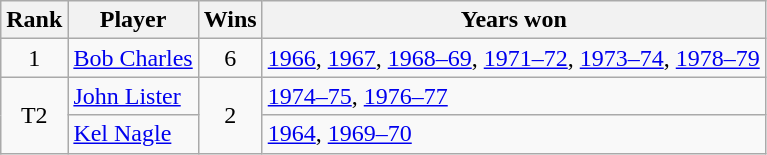<table class="wikitable">
<tr>
<th>Rank</th>
<th>Player</th>
<th>Wins</th>
<th>Years won</th>
</tr>
<tr>
<td align=center>1</td>
<td> <a href='#'>Bob Charles</a></td>
<td align=center>6</td>
<td><a href='#'>1966</a>, <a href='#'>1967</a>, <a href='#'>1968–69</a>, <a href='#'>1971–72</a>, <a href='#'>1973–74</a>, <a href='#'>1978–79</a></td>
</tr>
<tr>
<td rowspan=2 align=center>T2</td>
<td> <a href='#'>John Lister</a></td>
<td rowspan=2 align=center>2</td>
<td><a href='#'>1974–75</a>, <a href='#'>1976–77</a></td>
</tr>
<tr>
<td> <a href='#'>Kel Nagle</a></td>
<td><a href='#'>1964</a>, <a href='#'>1969–70</a></td>
</tr>
</table>
